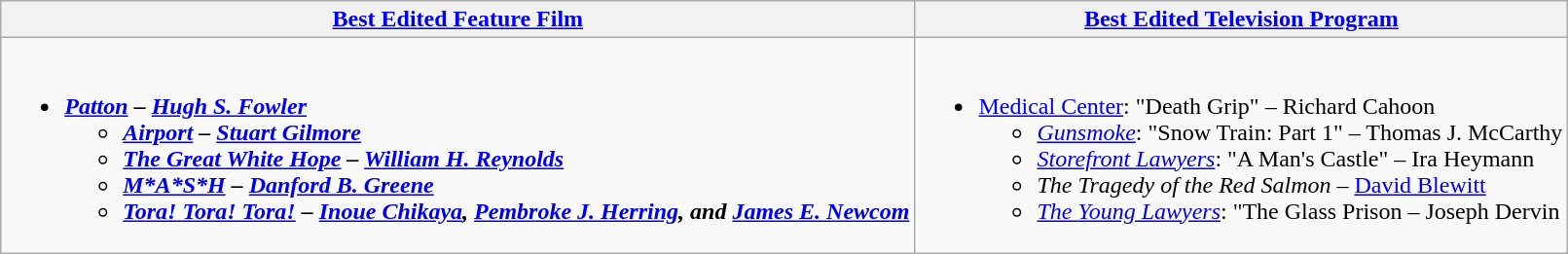<table class=wikitable style="width=100%">
<tr>
<th style="width=50%"><a href='#'>Best Edited Feature Film</a></th>
<th style="width=50%"><a href='#'>Best Edited Television Program</a></th>
</tr>
<tr>
<td valign="top"><br><ul><li><strong><em><a href='#'>Patton</a><em> – <a href='#'>Hugh S. Fowler</a><strong><ul><li></em><a href='#'>Airport</a><em> – <a href='#'>Stuart Gilmore</a></li><li></em><a href='#'>The Great White Hope</a><em> – <a href='#'>William H. Reynolds</a></li><li></em><a href='#'>M*A*S*H</a><em> – <a href='#'>Danford B. Greene</a></li><li></em><a href='#'>Tora! Tora! Tora!</a><em> – <a href='#'>Inoue Chikaya</a>, <a href='#'>Pembroke J. Herring</a>, and <a href='#'>James E. Newcom</a></li></ul></li></ul></td>
<td valign="top"><br><ul><li></em></strong><a href='#'>Medical Center</a></em>: "Death Grip" – Richard Cahoon</strong><ul><li><em><a href='#'>Gunsmoke</a></em>: "Snow Train: Part 1" – Thomas J. McCarthy</li><li><em><a href='#'>Storefront Lawyers</a></em>: "A Man's Castle" – Ira Heymann</li><li><em>The Tragedy of the Red Salmon</em> – <a href='#'>David Blewitt</a></li><li><em><a href='#'>The Young Lawyers</a></em>: "The Glass Prison – Joseph Dervin</li></ul></li></ul></td>
</tr>
</table>
